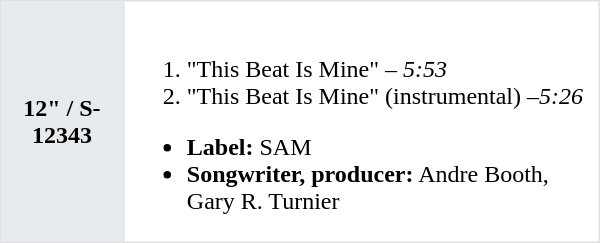<table class="toccolours"  border=1 cellpadding=2 cellspacing=0 style="width: 400px; margin: 0 0 1em 1em; border-collapse: collapse; border: 1px solid #E2E2E2;">
<tr>
<th bgcolor="#E7EBEE">12" / S-12343</th>
<td><br><ol><li>"This Beat Is Mine" – <em>5:53</em></li><li>"This Beat Is Mine" (instrumental) –<em>5:26</em></li></ol><ul><li><strong>Label:</strong> SAM</li><li><strong>Songwriter, producer:</strong> Andre Booth, Gary R. Turnier</li></ul></td>
</tr>
</table>
